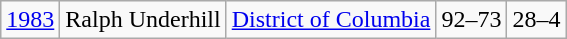<table class="wikitable">
<tr align="center">
<td><a href='#'>1983</a></td>
<td>Ralph Underhill</td>
<td><a href='#'>District of Columbia</a></td>
<td>92–73</td>
<td>28–4</td>
</tr>
</table>
